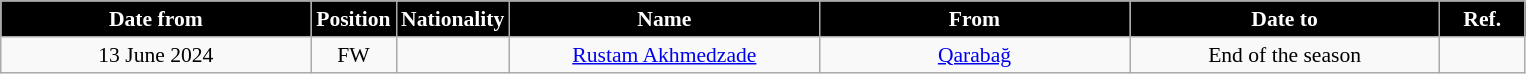<table class="wikitable" style="text-align:center; font-size:90%; ">
<tr>
<th style="background:#000000; color:#FFFFFF; width:200px;">Date from</th>
<th style="background:#000000; color:#FFFFFF; width:50px;">Position</th>
<th style="background:#000000; color:#FFFFFF; width:50px;">Nationality</th>
<th style="background:#000000; color:#FFFFFF; width:200px;">Name</th>
<th style="background:#000000; color:#FFFFFF; width:200px;">From</th>
<th style="background:#000000; color:#FFFFFF; width:200px;">Date to</th>
<th style="background:#000000; color:#FFFFFF; width:50px;">Ref.</th>
</tr>
<tr>
<td>13 June 2024</td>
<td>FW</td>
<td></td>
<td><a href='#'>Rustam Akhmedzade</a></td>
<td><a href='#'>Qarabağ</a></td>
<td>End of the season</td>
<td></td>
</tr>
</table>
